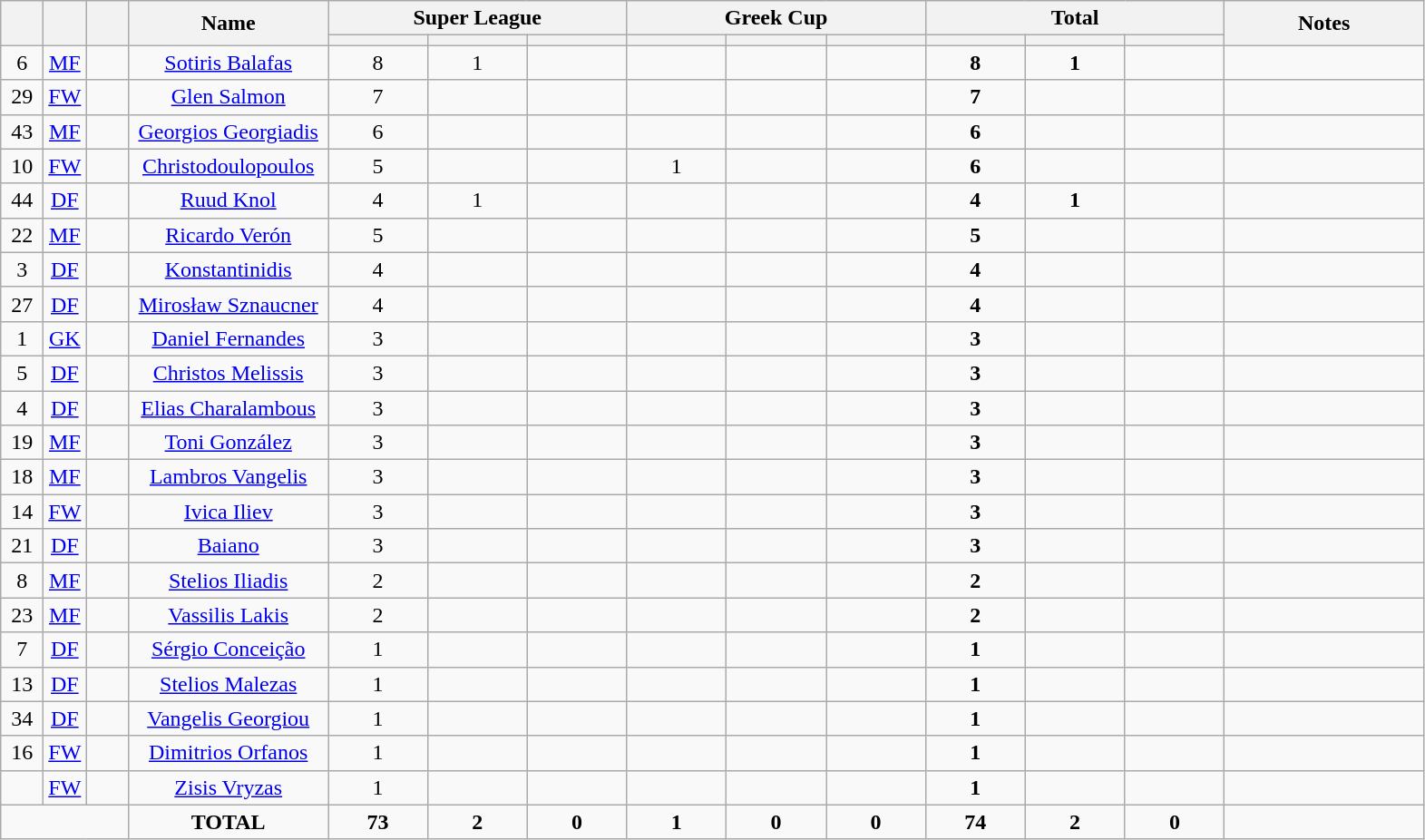<table class="wikitable" style="font-size: 100%; text-align: center;">
<tr>
<th rowspan="2"  style="width:3%; text-align:center;"></th>
<th rowspan="2"  style="width:3%; text-align:center;"></th>
<th rowspan="2"  style="width:3%; text-align:center;"></th>
<th rowspan="2"  style="width:14%; text-align:center;">Name</th>
<th colspan="3" style="text-align:center;">Super League</th>
<th colspan="3" style="text-align:center;">Greek Cup</th>
<th colspan="3" style="text-align:center;">Total</th>
<th rowspan="2" style="width:14%; text-align:center;">Notes</th>
</tr>
<tr>
<th style="width:2em;"></th>
<th style="width:2em;"></th>
<th style="width:2em;"></th>
<th style="width:2em;"></th>
<th style="width:2em;"></th>
<th style="width:2em;"></th>
<th style="width:2em;"></th>
<th style="width:2em;"></th>
<th style="width:2em;"></th>
</tr>
<tr>
<td>6</td>
<td><a href='#'>MF</a></td>
<td></td>
<td><a href='#'>Sotiris Balafas</a></td>
<td>8</td>
<td>1</td>
<td></td>
<td></td>
<td></td>
<td></td>
<td><strong>8</strong></td>
<td><strong>1</strong></td>
<td></td>
<td></td>
</tr>
<tr>
<td>29</td>
<td><a href='#'>FW</a></td>
<td></td>
<td><a href='#'>Glen Salmon</a></td>
<td>7</td>
<td></td>
<td></td>
<td></td>
<td></td>
<td></td>
<td><strong>7</strong></td>
<td></td>
<td></td>
<td></td>
</tr>
<tr>
<td>43</td>
<td><a href='#'>MF</a></td>
<td></td>
<td><a href='#'>Georgios Georgiadis</a></td>
<td>6</td>
<td></td>
<td></td>
<td></td>
<td></td>
<td></td>
<td><strong>6</strong></td>
<td></td>
<td></td>
<td></td>
</tr>
<tr>
<td>10</td>
<td><a href='#'>FW</a></td>
<td></td>
<td><a href='#'>Christodoulopoulos</a></td>
<td>5</td>
<td></td>
<td></td>
<td>1</td>
<td></td>
<td></td>
<td><strong>6</strong></td>
<td></td>
<td></td>
<td></td>
</tr>
<tr>
<td>44</td>
<td><a href='#'>DF</a></td>
<td></td>
<td><a href='#'>Ruud Knol</a></td>
<td>4</td>
<td>1</td>
<td></td>
<td></td>
<td></td>
<td></td>
<td><strong>4</strong></td>
<td><strong>1</strong></td>
<td></td>
<td></td>
</tr>
<tr>
<td>22</td>
<td><a href='#'>MF</a></td>
<td></td>
<td><a href='#'>Ricardo Verón</a></td>
<td>5</td>
<td></td>
<td></td>
<td></td>
<td></td>
<td></td>
<td><strong>5</strong></td>
<td></td>
<td></td>
<td></td>
</tr>
<tr>
<td>3</td>
<td><a href='#'>DF</a></td>
<td></td>
<td><a href='#'>Konstantinidis</a></td>
<td>4</td>
<td></td>
<td></td>
<td></td>
<td></td>
<td></td>
<td><strong>4</strong></td>
<td></td>
<td></td>
<td></td>
</tr>
<tr>
<td>27</td>
<td><a href='#'>DF</a></td>
<td></td>
<td><a href='#'>Mirosław Sznaucner</a></td>
<td>4</td>
<td></td>
<td></td>
<td></td>
<td></td>
<td></td>
<td><strong>4</strong></td>
<td></td>
<td></td>
<td></td>
</tr>
<tr>
<td>1</td>
<td><a href='#'>GK</a></td>
<td></td>
<td><a href='#'>Daniel Fernandes</a></td>
<td>3</td>
<td></td>
<td></td>
<td></td>
<td></td>
<td></td>
<td><strong>3</strong></td>
<td></td>
<td></td>
<td></td>
</tr>
<tr>
<td>5</td>
<td><a href='#'>DF</a></td>
<td></td>
<td><a href='#'>Christos Melissis</a></td>
<td>3</td>
<td></td>
<td></td>
<td></td>
<td></td>
<td></td>
<td><strong>3</strong></td>
<td></td>
<td></td>
<td></td>
</tr>
<tr>
<td>4</td>
<td><a href='#'>DF</a></td>
<td></td>
<td><a href='#'>Elias Charalambous</a></td>
<td>3</td>
<td></td>
<td></td>
<td></td>
<td></td>
<td></td>
<td><strong>3</strong></td>
<td></td>
<td></td>
<td></td>
</tr>
<tr>
<td>19</td>
<td><a href='#'>MF</a></td>
<td></td>
<td><a href='#'>Toni González</a></td>
<td>3</td>
<td></td>
<td></td>
<td></td>
<td></td>
<td></td>
<td><strong>3</strong></td>
<td></td>
<td></td>
<td></td>
</tr>
<tr>
<td>18</td>
<td><a href='#'>MF</a></td>
<td></td>
<td><a href='#'>Lambros Vangelis</a></td>
<td>3</td>
<td></td>
<td></td>
<td></td>
<td></td>
<td></td>
<td><strong>3</strong></td>
<td></td>
<td></td>
<td></td>
</tr>
<tr>
<td>14</td>
<td><a href='#'>FW</a></td>
<td></td>
<td><a href='#'>Ivica Iliev</a></td>
<td>3</td>
<td></td>
<td></td>
<td></td>
<td></td>
<td></td>
<td><strong>3</strong></td>
<td></td>
<td></td>
<td></td>
</tr>
<tr>
<td>21</td>
<td><a href='#'>DF</a></td>
<td></td>
<td><a href='#'>Baiano</a></td>
<td>3</td>
<td></td>
<td></td>
<td></td>
<td></td>
<td></td>
<td><strong>3</strong></td>
<td></td>
<td></td>
<td></td>
</tr>
<tr>
<td>8</td>
<td><a href='#'>MF</a></td>
<td></td>
<td><a href='#'>Stelios Iliadis</a></td>
<td>2</td>
<td></td>
<td></td>
<td></td>
<td></td>
<td></td>
<td><strong>2</strong></td>
<td></td>
<td></td>
<td></td>
</tr>
<tr>
<td>23</td>
<td><a href='#'>MF</a></td>
<td></td>
<td><a href='#'>Vassilis Lakis</a></td>
<td>2</td>
<td></td>
<td></td>
<td></td>
<td></td>
<td></td>
<td><strong>2</strong></td>
<td></td>
<td></td>
<td></td>
</tr>
<tr>
<td>7</td>
<td><a href='#'>DF</a></td>
<td></td>
<td><a href='#'>Sérgio Conceição</a></td>
<td>1</td>
<td></td>
<td></td>
<td></td>
<td></td>
<td></td>
<td><strong>1</strong></td>
<td></td>
<td></td>
<td></td>
</tr>
<tr>
<td>13</td>
<td><a href='#'>DF</a></td>
<td></td>
<td><a href='#'>Stelios Malezas</a></td>
<td>1</td>
<td></td>
<td></td>
<td></td>
<td></td>
<td></td>
<td><strong>1</strong></td>
<td></td>
<td></td>
<td></td>
</tr>
<tr>
<td>34</td>
<td><a href='#'>DF</a></td>
<td></td>
<td><a href='#'>Vangelis Georgiou</a></td>
<td>1</td>
<td></td>
<td></td>
<td></td>
<td></td>
<td></td>
<td><strong>1</strong></td>
<td></td>
<td></td>
<td></td>
</tr>
<tr>
<td>16</td>
<td><a href='#'>FW</a></td>
<td></td>
<td><a href='#'>Dimitrios Orfanos</a></td>
<td>1</td>
<td></td>
<td></td>
<td></td>
<td></td>
<td></td>
<td><strong>1</strong></td>
<td></td>
<td></td>
<td></td>
</tr>
<tr>
<td></td>
<td><a href='#'>FW</a></td>
<td></td>
<td><a href='#'>Zisis Vryzas</a></td>
<td>1</td>
<td></td>
<td></td>
<td></td>
<td></td>
<td></td>
<td><strong>1</strong></td>
<td></td>
<td></td>
<td></td>
</tr>
<tr>
<td colspan="3"></td>
<td><strong>TOTAL</strong></td>
<td><strong>73</strong></td>
<td><strong>2</strong></td>
<td><strong>0</strong></td>
<td><strong>1</strong></td>
<td><strong>0</strong></td>
<td><strong>0</strong></td>
<td><strong>74</strong></td>
<td><strong>2</strong></td>
<td><strong>0</strong></td>
</tr>
</table>
